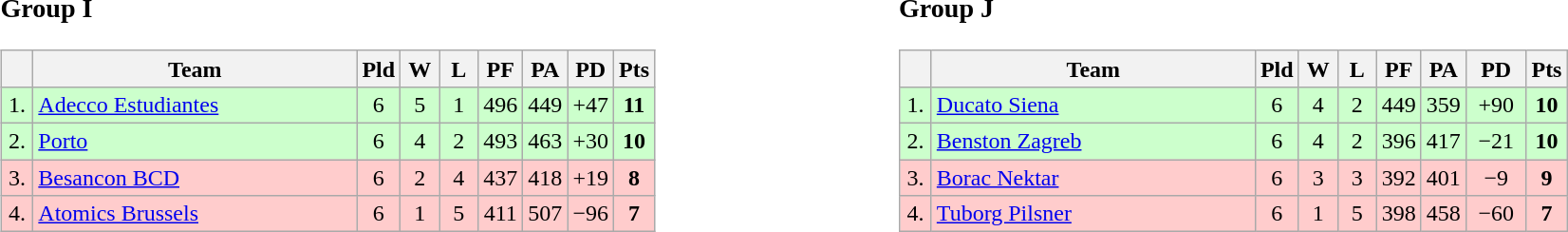<table>
<tr>
<td style="vertical-align:top; width:33%;"><br><h3>Group I</h3><table class="wikitable" style="text-align:center">
<tr>
<th width=15></th>
<th width=220>Team</th>
<th width=20>Pld</th>
<th width="20">W</th>
<th width="20">L</th>
<th width="20">PF</th>
<th width="20">PA</th>
<th width="20">PD</th>
<th width="20">Pts</th>
</tr>
<tr style="background:#cfc;">
<td>1.</td>
<td align=left> <a href='#'>Adecco Estudiantes</a></td>
<td>6</td>
<td>5</td>
<td>1</td>
<td>496</td>
<td>449</td>
<td>+47</td>
<td><strong>11</strong></td>
</tr>
<tr style="background:#cfc;">
<td>2.</td>
<td align=left> <a href='#'>Porto</a></td>
<td>6</td>
<td>4</td>
<td>2</td>
<td>493</td>
<td>463</td>
<td>+30</td>
<td><strong>10</strong></td>
</tr>
<tr style="background:#fcc;">
<td>3.</td>
<td align=left> <a href='#'>Besancon BCD</a></td>
<td>6</td>
<td>2</td>
<td>4</td>
<td>437</td>
<td>418</td>
<td>+19</td>
<td><strong>8</strong></td>
</tr>
<tr style="background:#fcc;">
<td>4.</td>
<td align=left> <a href='#'>Atomics Brussels</a></td>
<td>6</td>
<td>1</td>
<td>5</td>
<td>411</td>
<td>507</td>
<td>−96</td>
<td><strong>7</strong></td>
</tr>
</table>
</td>
<td style="vertical-align:top; width:33%;"><br><h3>Group J</h3><table class="wikitable" style="text-align:center">
<tr>
<th width=15></th>
<th width=220>Team</th>
<th width=20>Pld</th>
<th width="20">W</th>
<th width="20">L</th>
<th width="20">PF</th>
<th width="20">PA</th>
<th width="35">PD</th>
<th width="20">Pts</th>
</tr>
<tr style="background:#cfc;">
<td>1.</td>
<td align=left> <a href='#'>Ducato Siena</a></td>
<td>6</td>
<td>4</td>
<td>2</td>
<td>449</td>
<td>359</td>
<td>+90</td>
<td><strong>10</strong></td>
</tr>
<tr style="background:#cfc;">
<td>2.</td>
<td align=left> <a href='#'>Benston Zagreb</a></td>
<td>6</td>
<td>4</td>
<td>2</td>
<td>396</td>
<td>417</td>
<td>−21</td>
<td><strong>10</strong></td>
</tr>
<tr style="background:#fcc;">
<td>3.</td>
<td align=left> <a href='#'>Borac Nektar</a></td>
<td>6</td>
<td>3</td>
<td>3</td>
<td>392</td>
<td>401</td>
<td>−9</td>
<td><strong>9</strong></td>
</tr>
<tr style="background:#fcc;">
<td>4.</td>
<td align=left> <a href='#'>Tuborg Pilsner</a></td>
<td>6</td>
<td>1</td>
<td>5</td>
<td>398</td>
<td>458</td>
<td>−60</td>
<td><strong>7</strong></td>
</tr>
</table>
</td>
</tr>
</table>
